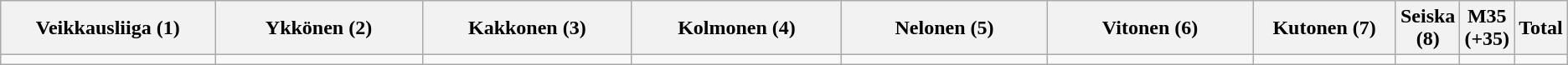<table class="wikitable">
<tr>
<th width="15%">Veikkausliiga (1)</th>
<th width="15%">Ykkönen (2)</th>
<th width="15%">Kakkonen (3)</th>
<th width="15%">Kolmonen (4)</th>
<th width="15%">Nelonen (5)</th>
<th width="15%">Vitonen (6)</th>
<th width="15%">Kutonen (7)</th>
<th width="15%">Seiska (8)</th>
<th width="15%">M35 (+35)</th>
<th width="15%">Total</th>
</tr>
<tr>
<td></td>
<td></td>
<td></td>
<td></td>
<td></td>
<td></td>
<td></td>
<td></td>
<td></td>
<td></td>
</tr>
</table>
